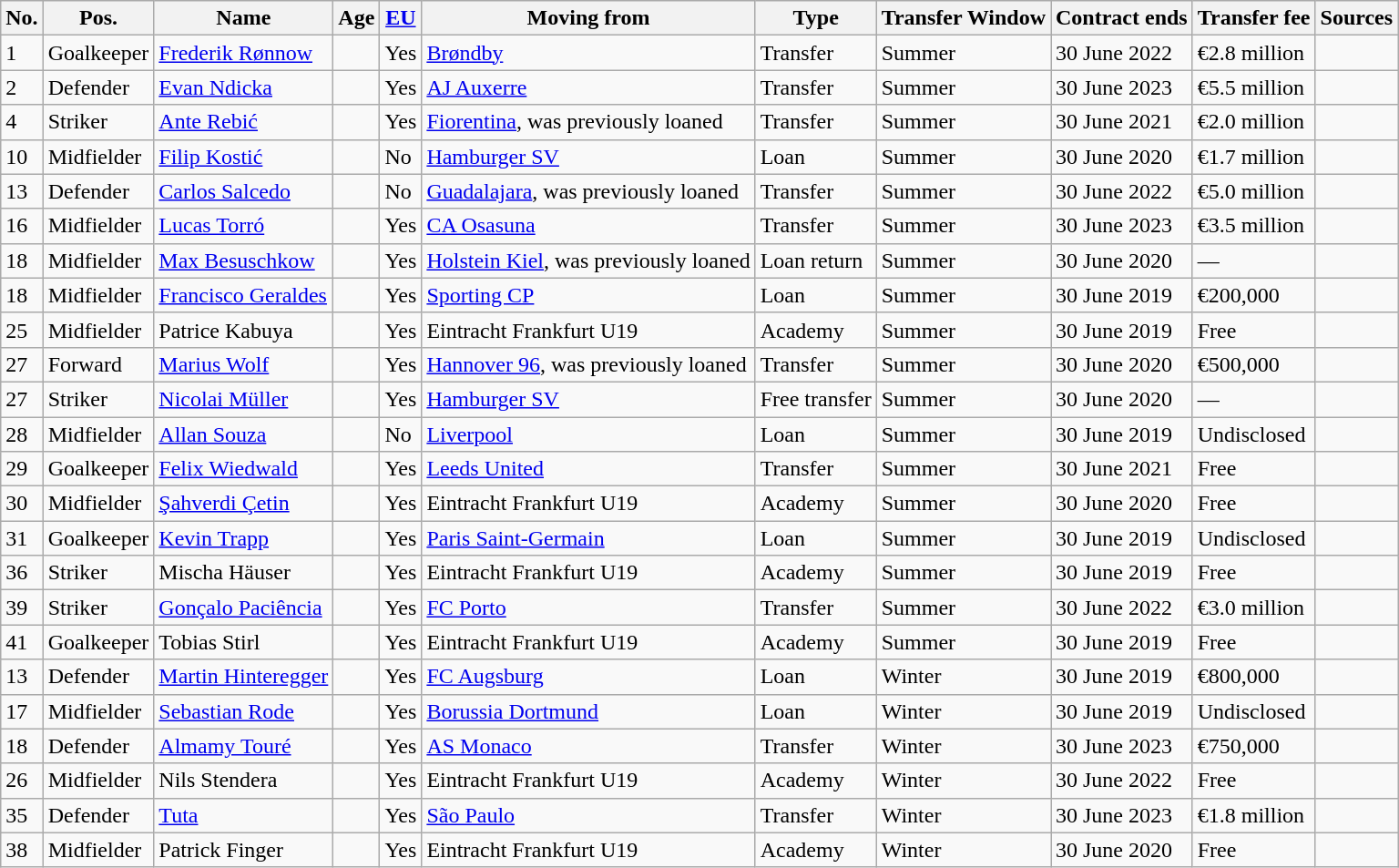<table class="wikitable">
<tr>
<th>No.</th>
<th>Pos.</th>
<th>Name</th>
<th>Age</th>
<th><a href='#'>EU</a></th>
<th>Moving from</th>
<th>Type</th>
<th>Transfer Window</th>
<th>Contract ends</th>
<th>Transfer fee</th>
<th>Sources</th>
</tr>
<tr>
<td>1</td>
<td>Goalkeeper</td>
<td><a href='#'>Frederik Rønnow</a></td>
<td></td>
<td>Yes</td>
<td><a href='#'>Brøndby</a></td>
<td>Transfer</td>
<td>Summer</td>
<td>30 June 2022</td>
<td>€2.8 million</td>
<td></td>
</tr>
<tr>
<td>2</td>
<td>Defender</td>
<td><a href='#'>Evan Ndicka</a></td>
<td></td>
<td>Yes</td>
<td><a href='#'>AJ Auxerre</a></td>
<td>Transfer</td>
<td>Summer</td>
<td>30 June 2023</td>
<td>€5.5 million</td>
<td></td>
</tr>
<tr>
<td>4</td>
<td>Striker</td>
<td><a href='#'>Ante Rebić</a></td>
<td></td>
<td>Yes</td>
<td><a href='#'>Fiorentina</a>, was previously loaned</td>
<td>Transfer</td>
<td>Summer</td>
<td>30 June 2021</td>
<td>€2.0 million</td>
<td></td>
</tr>
<tr>
<td>10</td>
<td>Midfielder</td>
<td><a href='#'>Filip Kostić</a></td>
<td></td>
<td>No</td>
<td><a href='#'>Hamburger SV</a></td>
<td>Loan</td>
<td>Summer</td>
<td>30 June 2020</td>
<td>€1.7 million</td>
<td></td>
</tr>
<tr>
<td>13</td>
<td>Defender</td>
<td><a href='#'>Carlos Salcedo</a></td>
<td></td>
<td>No</td>
<td><a href='#'>Guadalajara</a>, was previously loaned</td>
<td>Transfer</td>
<td>Summer</td>
<td>30 June 2022</td>
<td>€5.0 million</td>
<td></td>
</tr>
<tr>
<td>16</td>
<td>Midfielder</td>
<td><a href='#'>Lucas Torró</a></td>
<td></td>
<td>Yes</td>
<td><a href='#'>CA Osasuna</a></td>
<td>Transfer</td>
<td>Summer</td>
<td>30 June 2023</td>
<td>€3.5 million</td>
<td></td>
</tr>
<tr>
<td>18</td>
<td>Midfielder</td>
<td><a href='#'>Max Besuschkow</a></td>
<td></td>
<td>Yes</td>
<td><a href='#'>Holstein Kiel</a>, was previously loaned</td>
<td>Loan return</td>
<td>Summer</td>
<td>30 June 2020</td>
<td>—</td>
<td></td>
</tr>
<tr>
<td>18</td>
<td>Midfielder</td>
<td><a href='#'>Francisco Geraldes</a></td>
<td></td>
<td>Yes</td>
<td><a href='#'>Sporting CP</a></td>
<td>Loan</td>
<td>Summer</td>
<td>30 June 2019</td>
<td>€200,000</td>
<td></td>
</tr>
<tr>
<td>25</td>
<td>Midfielder</td>
<td>Patrice Kabuya</td>
<td></td>
<td>Yes</td>
<td>Eintracht Frankfurt U19</td>
<td>Academy</td>
<td>Summer</td>
<td>30 June 2019</td>
<td>Free</td>
<td></td>
</tr>
<tr>
<td>27</td>
<td>Forward</td>
<td><a href='#'>Marius Wolf</a></td>
<td></td>
<td>Yes</td>
<td><a href='#'>Hannover 96</a>, was previously loaned</td>
<td>Transfer</td>
<td>Summer</td>
<td>30 June 2020</td>
<td>€500,000</td>
<td></td>
</tr>
<tr>
<td>27</td>
<td>Striker</td>
<td><a href='#'>Nicolai Müller</a></td>
<td></td>
<td>Yes</td>
<td><a href='#'>Hamburger SV</a></td>
<td>Free transfer</td>
<td>Summer</td>
<td>30 June 2020</td>
<td>—</td>
<td></td>
</tr>
<tr>
<td>28</td>
<td>Midfielder</td>
<td><a href='#'>Allan Souza</a></td>
<td></td>
<td>No</td>
<td><a href='#'>Liverpool</a></td>
<td>Loan</td>
<td>Summer</td>
<td>30 June 2019</td>
<td>Undisclosed</td>
<td></td>
</tr>
<tr>
<td>29</td>
<td>Goalkeeper</td>
<td><a href='#'>Felix Wiedwald</a></td>
<td></td>
<td>Yes</td>
<td><a href='#'>Leeds United</a></td>
<td>Transfer</td>
<td>Summer</td>
<td>30 June 2021</td>
<td>Free</td>
<td></td>
</tr>
<tr>
<td>30</td>
<td>Midfielder</td>
<td><a href='#'>Şahverdi Çetin</a></td>
<td></td>
<td>Yes</td>
<td>Eintracht Frankfurt U19</td>
<td>Academy</td>
<td>Summer</td>
<td>30 June 2020</td>
<td>Free</td>
<td></td>
</tr>
<tr>
<td>31</td>
<td>Goalkeeper</td>
<td><a href='#'>Kevin Trapp</a></td>
<td></td>
<td>Yes</td>
<td><a href='#'>Paris Saint-Germain</a></td>
<td>Loan</td>
<td>Summer</td>
<td>30 June 2019</td>
<td>Undisclosed</td>
<td></td>
</tr>
<tr>
<td>36</td>
<td>Striker</td>
<td>Mischa Häuser</td>
<td></td>
<td>Yes</td>
<td>Eintracht Frankfurt U19</td>
<td>Academy</td>
<td>Summer</td>
<td>30 June 2019</td>
<td>Free</td>
<td></td>
</tr>
<tr>
<td>39</td>
<td>Striker</td>
<td><a href='#'>Gonçalo Paciência</a></td>
<td></td>
<td>Yes</td>
<td><a href='#'>FC Porto</a></td>
<td>Transfer</td>
<td>Summer</td>
<td>30 June 2022</td>
<td>€3.0 million</td>
<td></td>
</tr>
<tr>
<td>41</td>
<td>Goalkeeper</td>
<td>Tobias Stirl</td>
<td></td>
<td>Yes</td>
<td>Eintracht Frankfurt U19</td>
<td>Academy</td>
<td>Summer</td>
<td>30 June 2019</td>
<td>Free</td>
<td></td>
</tr>
<tr>
<td>13</td>
<td>Defender</td>
<td><a href='#'>Martin Hinteregger</a></td>
<td></td>
<td>Yes</td>
<td><a href='#'>FC Augsburg</a></td>
<td>Loan</td>
<td>Winter</td>
<td>30 June 2019</td>
<td>€800,000</td>
<td></td>
</tr>
<tr>
<td>17</td>
<td>Midfielder</td>
<td><a href='#'>Sebastian Rode</a></td>
<td></td>
<td>Yes</td>
<td><a href='#'>Borussia Dortmund</a></td>
<td>Loan</td>
<td>Winter</td>
<td>30 June 2019</td>
<td>Undisclosed</td>
<td></td>
</tr>
<tr>
<td>18</td>
<td>Defender</td>
<td><a href='#'>Almamy Touré</a></td>
<td></td>
<td>Yes</td>
<td><a href='#'>AS Monaco</a></td>
<td>Transfer</td>
<td>Winter</td>
<td>30 June 2023</td>
<td>€750,000</td>
<td></td>
</tr>
<tr>
<td>26</td>
<td>Midfielder</td>
<td>Nils Stendera</td>
<td></td>
<td>Yes</td>
<td>Eintracht Frankfurt U19</td>
<td>Academy</td>
<td>Winter</td>
<td>30 June 2022</td>
<td>Free</td>
<td></td>
</tr>
<tr>
<td>35</td>
<td>Defender</td>
<td><a href='#'>Tuta</a></td>
<td></td>
<td>Yes</td>
<td><a href='#'>São Paulo</a></td>
<td>Transfer</td>
<td>Winter</td>
<td>30 June 2023</td>
<td>€1.8 million</td>
<td></td>
</tr>
<tr>
<td>38</td>
<td>Midfielder</td>
<td>Patrick Finger</td>
<td></td>
<td>Yes</td>
<td>Eintracht Frankfurt U19</td>
<td>Academy</td>
<td>Winter</td>
<td>30 June 2020</td>
<td>Free</td>
<td></td>
</tr>
</table>
